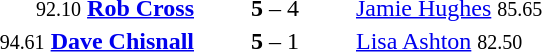<table style="text-align:center">
<tr>
<th width=223></th>
<th width=100></th>
<th width=223></th>
</tr>
<tr>
<td align=right><small>92.10</small> <strong><a href='#'>Rob Cross</a></strong> </td>
<td><strong>5</strong> – 4</td>
<td align=left> <a href='#'>Jamie Hughes</a> <small>85.65</small></td>
</tr>
<tr>
<td align=right><small>94.61</small> <strong><a href='#'>Dave Chisnall</a></strong> </td>
<td><strong>5</strong> – 1</td>
<td align=left> <a href='#'>Lisa Ashton</a> <small>82.50</small></td>
</tr>
</table>
